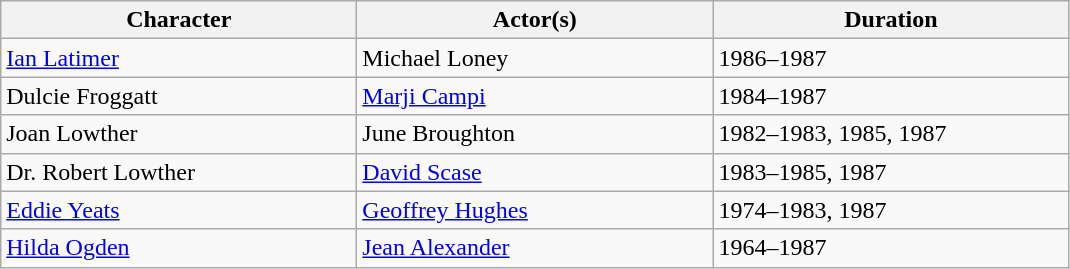<table class="wikitable">
<tr>
<th scope="col" style="width:230px;">Character</th>
<th scope="col" style="width:230px;">Actor(s)</th>
<th scope="col" style="width:230px;">Duration</th>
</tr>
<tr>
<td><a href='#'>Ian Latimer</a></td>
<td>Michael Loney</td>
<td>1986–1987</td>
</tr>
<tr>
<td>Dulcie Froggatt</td>
<td><a href='#'>Marji Campi</a></td>
<td>1984–1987</td>
</tr>
<tr>
<td>Joan Lowther</td>
<td>June Broughton</td>
<td>1982–1983, 1985, 1987</td>
</tr>
<tr>
<td>Dr. Robert Lowther</td>
<td><a href='#'>David Scase</a></td>
<td>1983–1985, 1987</td>
</tr>
<tr>
<td><a href='#'>Eddie Yeats</a></td>
<td><a href='#'>Geoffrey Hughes</a></td>
<td>1974–1983, 1987</td>
</tr>
<tr>
<td><a href='#'>Hilda Ogden</a></td>
<td><a href='#'>Jean Alexander</a></td>
<td>1964–1987</td>
</tr>
</table>
